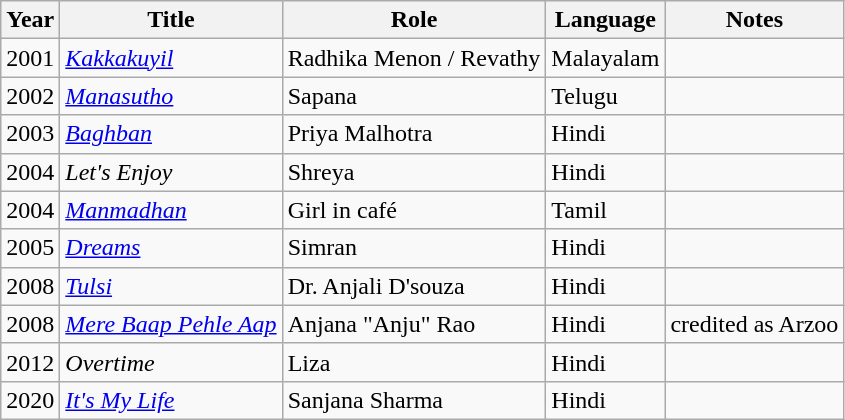<table class="wikitable">
<tr>
<th>Year</th>
<th>Title</th>
<th>Role</th>
<th>Language</th>
<th>Notes</th>
</tr>
<tr>
<td>2001</td>
<td><em><a href='#'>Kakkakuyil</a></em></td>
<td>Radhika Menon / Revathy</td>
<td>Malayalam</td>
<td></td>
</tr>
<tr>
<td>2002</td>
<td><em><a href='#'>Manasutho</a></em></td>
<td>Sapana</td>
<td>Telugu</td>
</tr>
<tr>
<td>2003</td>
<td><em><a href='#'>Baghban</a></em></td>
<td>Priya Malhotra</td>
<td>Hindi</td>
<td></td>
</tr>
<tr>
<td>2004</td>
<td><em>Let's Enjoy</em></td>
<td>Shreya</td>
<td>Hindi</td>
<td></td>
</tr>
<tr>
<td>2004</td>
<td><em><a href='#'>Manmadhan</a></em></td>
<td>Girl in café</td>
<td>Tamil</td>
<td></td>
</tr>
<tr>
<td>2005</td>
<td><em><a href='#'>Dreams</a></em></td>
<td>Simran</td>
<td>Hindi</td>
<td></td>
</tr>
<tr>
<td>2008</td>
<td><em><a href='#'>Tulsi</a></em></td>
<td>Dr. Anjali D'souza</td>
<td>Hindi</td>
<td></td>
</tr>
<tr>
<td>2008</td>
<td><em><a href='#'>Mere Baap Pehle Aap</a></em></td>
<td>Anjana "Anju" Rao</td>
<td>Hindi</td>
<td>credited as Arzoo</td>
</tr>
<tr>
<td>2012</td>
<td><em>Overtime</em></td>
<td>Liza</td>
<td>Hindi</td>
<td></td>
</tr>
<tr>
<td>2020</td>
<td><em><a href='#'> It's My Life</a></em></td>
<td>Sanjana Sharma</td>
<td>Hindi</td>
<td></td>
</tr>
</table>
